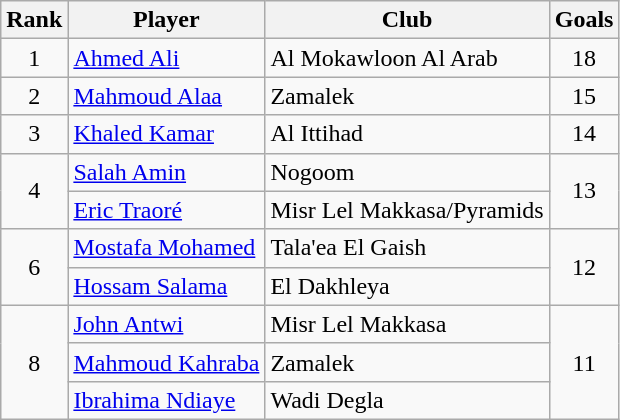<table class=wikitable style="text-align:center">
<tr>
<th>Rank</th>
<th>Player</th>
<th>Club</th>
<th>Goals</th>
</tr>
<tr>
<td>1</td>
<td align=left> <a href='#'>Ahmed Ali</a></td>
<td align=left>Al Mokawloon Al Arab</td>
<td>18</td>
</tr>
<tr>
<td>2</td>
<td align=left> <a href='#'>Mahmoud Alaa</a></td>
<td align=left>Zamalek</td>
<td>15</td>
</tr>
<tr>
<td>3</td>
<td align=left> <a href='#'>Khaled Kamar</a></td>
<td align=left>Al Ittihad</td>
<td>14</td>
</tr>
<tr>
<td rowspan=2>4</td>
<td align=left> <a href='#'>Salah Amin</a></td>
<td align=left>Nogoom</td>
<td rowspan=2>13</td>
</tr>
<tr>
<td align=left> <a href='#'>Eric Traoré</a></td>
<td align=left>Misr Lel Makkasa/Pyramids</td>
</tr>
<tr>
<td rowspan=2>6</td>
<td align=left> <a href='#'>Mostafa Mohamed</a></td>
<td align=left>Tala'ea El Gaish</td>
<td rowspan=2>12</td>
</tr>
<tr>
<td align=left> <a href='#'>Hossam Salama</a></td>
<td align=left>El Dakhleya</td>
</tr>
<tr>
<td rowspan=3>8</td>
<td align=left> <a href='#'>John Antwi</a></td>
<td align=left>Misr Lel Makkasa</td>
<td rowspan=3>11</td>
</tr>
<tr>
<td align=left> <a href='#'>Mahmoud Kahraba</a></td>
<td align=left>Zamalek</td>
</tr>
<tr>
<td align=left> <a href='#'>Ibrahima Ndiaye</a></td>
<td align=left>Wadi Degla</td>
</tr>
</table>
